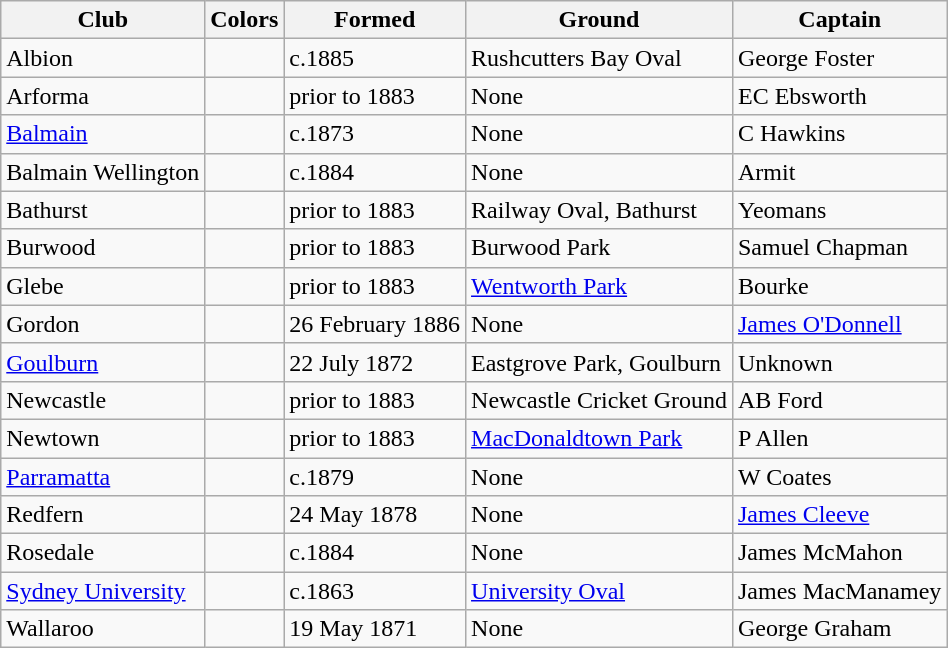<table class="wikitable">
<tr>
<th>Club</th>
<th>Colors</th>
<th>Formed</th>
<th>Ground</th>
<th>Captain</th>
</tr>
<tr>
<td>Albion</td>
<td></td>
<td>c.1885</td>
<td>Rushcutters Bay Oval</td>
<td>George Foster</td>
</tr>
<tr>
<td>Arforma</td>
<td></td>
<td>prior to 1883</td>
<td>None</td>
<td>EC Ebsworth</td>
</tr>
<tr>
<td><a href='#'>Balmain</a></td>
<td></td>
<td>c.1873</td>
<td>None</td>
<td>C Hawkins</td>
</tr>
<tr>
<td>Balmain Wellington</td>
<td></td>
<td>c.1884</td>
<td>None</td>
<td>Armit</td>
</tr>
<tr>
<td>Bathurst</td>
<td></td>
<td>prior to 1883</td>
<td>Railway Oval, Bathurst</td>
<td>Yeomans</td>
</tr>
<tr>
<td>Burwood</td>
<td></td>
<td>prior to 1883</td>
<td>Burwood Park</td>
<td>Samuel Chapman</td>
</tr>
<tr>
<td>Glebe</td>
<td></td>
<td>prior to 1883</td>
<td><a href='#'>Wentworth Park</a></td>
<td>Bourke</td>
</tr>
<tr>
<td>Gordon</td>
<td></td>
<td>26 February 1886</td>
<td>None</td>
<td><a href='#'>James O'Donnell</a></td>
</tr>
<tr>
<td><a href='#'>Goulburn</a></td>
<td></td>
<td>22 July 1872</td>
<td>Eastgrove Park, Goulburn</td>
<td>Unknown</td>
</tr>
<tr>
<td>Newcastle</td>
<td></td>
<td>prior to 1883</td>
<td>Newcastle Cricket Ground</td>
<td>AB Ford</td>
</tr>
<tr>
<td>Newtown</td>
<td></td>
<td>prior to 1883</td>
<td><a href='#'>MacDonaldtown Park</a></td>
<td>P Allen</td>
</tr>
<tr>
<td><a href='#'>Parramatta</a></td>
<td></td>
<td>c.1879</td>
<td>None</td>
<td>W Coates</td>
</tr>
<tr>
<td>Redfern</td>
<td></td>
<td>24 May 1878</td>
<td>None</td>
<td><a href='#'>James Cleeve</a></td>
</tr>
<tr>
<td>Rosedale</td>
<td></td>
<td>c.1884</td>
<td>None</td>
<td>James McMahon</td>
</tr>
<tr>
<td><a href='#'>Sydney University</a></td>
<td></td>
<td>c.1863</td>
<td><a href='#'>University Oval</a></td>
<td>James MacManamey</td>
</tr>
<tr>
<td>Wallaroo</td>
<td></td>
<td>19 May 1871</td>
<td>None</td>
<td>George Graham</td>
</tr>
</table>
